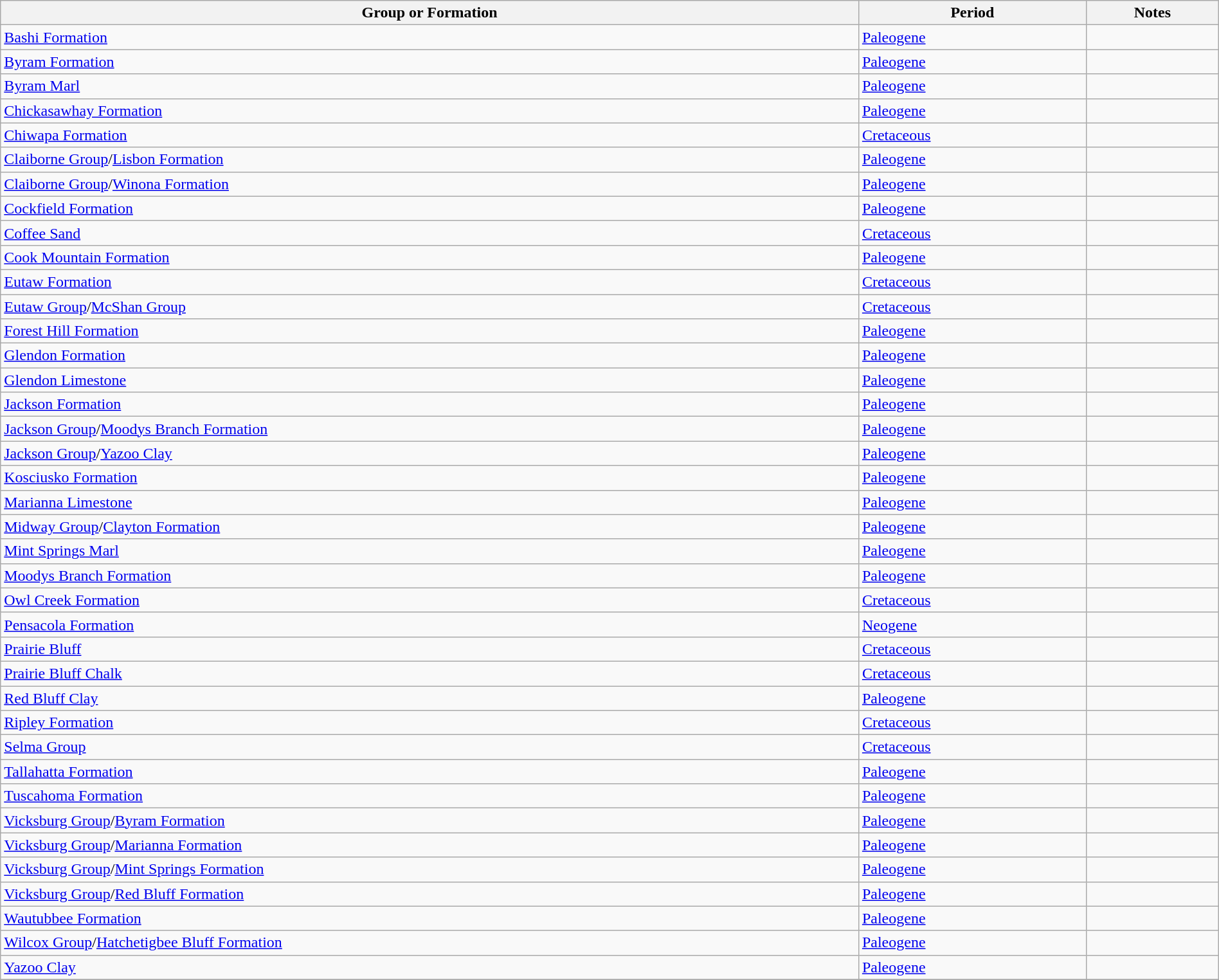<table class="wikitable sortable" style="width: 100%;">
<tr>
<th>Group or Formation</th>
<th>Period</th>
<th class="unsortable">Notes</th>
</tr>
<tr>
<td><a href='#'>Bashi Formation</a></td>
<td><a href='#'>Paleogene</a></td>
<td></td>
</tr>
<tr>
<td><a href='#'>Byram Formation</a></td>
<td><a href='#'>Paleogene</a></td>
<td></td>
</tr>
<tr>
<td><a href='#'>Byram Marl</a></td>
<td><a href='#'>Paleogene</a></td>
<td></td>
</tr>
<tr>
<td><a href='#'>Chickasawhay Formation</a></td>
<td><a href='#'>Paleogene</a></td>
<td></td>
</tr>
<tr>
<td><a href='#'>Chiwapa Formation</a></td>
<td><a href='#'>Cretaceous</a></td>
<td></td>
</tr>
<tr>
<td><a href='#'>Claiborne Group</a>/<a href='#'>Lisbon Formation</a></td>
<td><a href='#'>Paleogene</a></td>
<td></td>
</tr>
<tr>
<td><a href='#'>Claiborne Group</a>/<a href='#'>Winona Formation</a></td>
<td><a href='#'>Paleogene</a></td>
<td></td>
</tr>
<tr>
<td><a href='#'>Cockfield Formation</a></td>
<td><a href='#'>Paleogene</a></td>
<td></td>
</tr>
<tr>
<td><a href='#'>Coffee Sand</a></td>
<td><a href='#'>Cretaceous</a></td>
<td></td>
</tr>
<tr>
<td><a href='#'>Cook Mountain Formation</a></td>
<td><a href='#'>Paleogene</a></td>
<td></td>
</tr>
<tr>
<td><a href='#'>Eutaw Formation</a></td>
<td><a href='#'>Cretaceous</a></td>
<td></td>
</tr>
<tr>
<td><a href='#'>Eutaw Group</a>/<a href='#'>McShan Group</a></td>
<td><a href='#'>Cretaceous</a></td>
<td></td>
</tr>
<tr>
<td><a href='#'>Forest Hill Formation</a></td>
<td><a href='#'>Paleogene</a></td>
<td></td>
</tr>
<tr>
<td><a href='#'>Glendon Formation</a></td>
<td><a href='#'>Paleogene</a></td>
<td></td>
</tr>
<tr>
<td><a href='#'>Glendon Limestone</a></td>
<td><a href='#'>Paleogene</a></td>
<td></td>
</tr>
<tr>
<td><a href='#'>Jackson Formation</a></td>
<td><a href='#'>Paleogene</a></td>
<td></td>
</tr>
<tr>
<td><a href='#'>Jackson Group</a>/<a href='#'>Moodys Branch Formation</a></td>
<td><a href='#'>Paleogene</a></td>
<td></td>
</tr>
<tr>
<td><a href='#'>Jackson Group</a>/<a href='#'>Yazoo Clay</a></td>
<td><a href='#'>Paleogene</a></td>
<td></td>
</tr>
<tr>
<td><a href='#'>Kosciusko Formation</a></td>
<td><a href='#'>Paleogene</a></td>
<td></td>
</tr>
<tr>
<td><a href='#'>Marianna Limestone</a></td>
<td><a href='#'>Paleogene</a></td>
<td></td>
</tr>
<tr>
<td><a href='#'>Midway Group</a>/<a href='#'>Clayton Formation</a></td>
<td><a href='#'>Paleogene</a></td>
<td></td>
</tr>
<tr>
<td><a href='#'>Mint Springs Marl</a></td>
<td><a href='#'>Paleogene</a></td>
<td></td>
</tr>
<tr>
<td><a href='#'>Moodys Branch Formation</a></td>
<td><a href='#'>Paleogene</a></td>
<td></td>
</tr>
<tr>
<td><a href='#'>Owl Creek Formation</a></td>
<td><a href='#'>Cretaceous</a></td>
<td></td>
</tr>
<tr>
<td><a href='#'>Pensacola Formation</a></td>
<td><a href='#'>Neogene</a></td>
<td></td>
</tr>
<tr>
<td><a href='#'>Prairie Bluff</a></td>
<td><a href='#'>Cretaceous</a></td>
<td></td>
</tr>
<tr>
<td><a href='#'>Prairie Bluff Chalk</a></td>
<td><a href='#'>Cretaceous</a></td>
<td></td>
</tr>
<tr>
<td><a href='#'>Red Bluff Clay</a></td>
<td><a href='#'>Paleogene</a></td>
<td></td>
</tr>
<tr>
<td><a href='#'>Ripley Formation</a></td>
<td><a href='#'>Cretaceous</a></td>
<td></td>
</tr>
<tr>
<td><a href='#'>Selma Group</a></td>
<td><a href='#'>Cretaceous</a></td>
<td></td>
</tr>
<tr>
<td><a href='#'>Tallahatta Formation</a></td>
<td><a href='#'>Paleogene</a></td>
<td></td>
</tr>
<tr>
<td><a href='#'>Tuscahoma Formation</a></td>
<td><a href='#'>Paleogene</a></td>
<td></td>
</tr>
<tr>
<td><a href='#'>Vicksburg Group</a>/<a href='#'>Byram Formation</a></td>
<td><a href='#'>Paleogene</a></td>
<td></td>
</tr>
<tr>
<td><a href='#'>Vicksburg Group</a>/<a href='#'>Marianna Formation</a></td>
<td><a href='#'>Paleogene</a></td>
<td></td>
</tr>
<tr>
<td><a href='#'>Vicksburg Group</a>/<a href='#'>Mint Springs Formation</a></td>
<td><a href='#'>Paleogene</a></td>
<td></td>
</tr>
<tr>
<td><a href='#'>Vicksburg Group</a>/<a href='#'>Red Bluff Formation</a></td>
<td><a href='#'>Paleogene</a></td>
<td></td>
</tr>
<tr>
<td><a href='#'>Wautubbee Formation</a></td>
<td><a href='#'>Paleogene</a></td>
<td></td>
</tr>
<tr>
<td><a href='#'>Wilcox Group</a>/<a href='#'>Hatchetigbee Bluff Formation</a></td>
<td><a href='#'>Paleogene</a></td>
<td></td>
</tr>
<tr>
<td><a href='#'>Yazoo Clay</a></td>
<td><a href='#'>Paleogene</a></td>
<td></td>
</tr>
<tr>
</tr>
</table>
